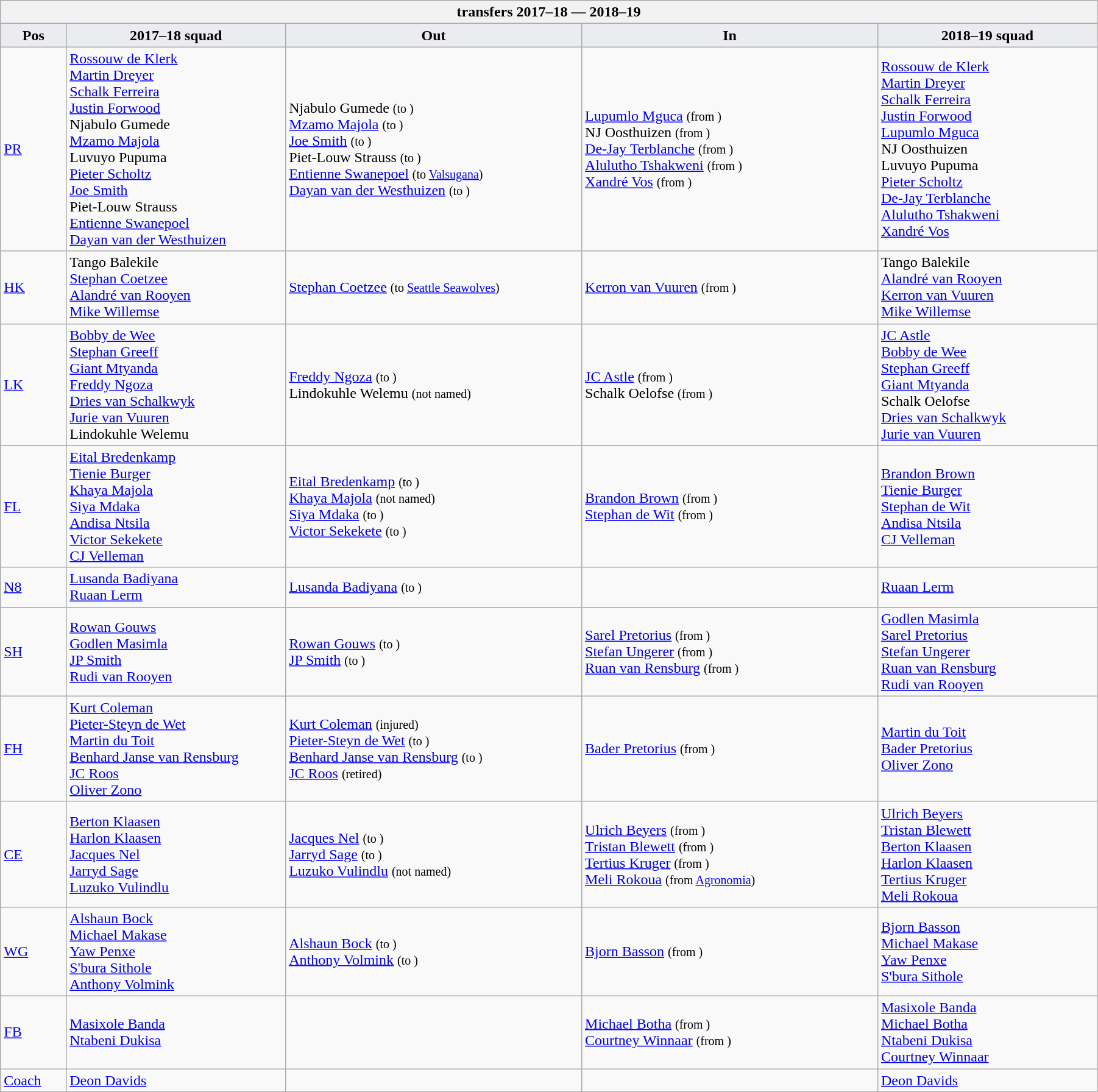<table class="wikitable" style="text-align: left; width:95%">
<tr>
<th colspan="100%"> transfers 2017–18 — 2018–19</th>
</tr>
<tr>
<th style="background:#ebecf0; width:6%;">Pos</th>
<th style="background:#ebecf0; width:20%;">2017–18 squad</th>
<th style="background:#ebecf0; width:27%;">Out</th>
<th style="background:#ebecf0; width:27%;">In</th>
<th style="background:#ebecf0; width:20%;">2018–19 squad</th>
</tr>
<tr>
<td><a href='#'>PR</a></td>
<td> <a href='#'>Rossouw de Klerk</a> <br> <a href='#'>Martin Dreyer</a> <br> <a href='#'>Schalk Ferreira</a> <br> <a href='#'>Justin Forwood</a> <br> Njabulo Gumede <br> <a href='#'>Mzamo Majola</a> <br> Luvuyo Pupuma <br> <a href='#'>Pieter Scholtz</a> <br> <a href='#'>Joe Smith</a> <br> Piet-Louw Strauss <br> <a href='#'>Entienne Swanepoel</a> <br> <a href='#'>Dayan van der Westhuizen</a></td>
<td>  Njabulo Gumede <small>(to )</small> <br>  <a href='#'>Mzamo Majola</a> <small>(to )</small> <br>  <a href='#'>Joe Smith</a> <small>(to )</small> <br>  Piet-Louw Strauss <small>(to )</small> <br>  <a href='#'>Entienne Swanepoel</a> <small>(to  <a href='#'>Valsugana</a>)</small> <br>  <a href='#'>Dayan van der Westhuizen</a> <small>(to )</small></td>
<td>  <a href='#'>Lupumlo Mguca</a> <small>(from )</small> <br>  NJ Oosthuizen <small>(from )</small> <br>  <a href='#'>De-Jay Terblanche</a> <small>(from )</small> <br>  <a href='#'>Alulutho Tshakweni</a> <small>(from )</small> <br>  <a href='#'>Xandré Vos</a> <small>(from )</small></td>
<td> <a href='#'>Rossouw de Klerk</a> <br> <a href='#'>Martin Dreyer</a> <br> <a href='#'>Schalk Ferreira</a> <br> <a href='#'>Justin Forwood</a> <br> <a href='#'>Lupumlo Mguca</a> <br> NJ Oosthuizen <br> Luvuyo Pupuma <br> <a href='#'>Pieter Scholtz</a> <br> <a href='#'>De-Jay Terblanche</a> <br> <a href='#'>Alulutho Tshakweni</a> <br> <a href='#'>Xandré Vos</a></td>
</tr>
<tr>
<td><a href='#'>HK</a></td>
<td> Tango Balekile <br> <a href='#'>Stephan Coetzee</a> <br> <a href='#'>Alandré van Rooyen</a> <br> <a href='#'>Mike Willemse</a></td>
<td>  <a href='#'>Stephan Coetzee</a> <small>(to  <a href='#'>Seattle Seawolves</a>)</small></td>
<td>  <a href='#'>Kerron van Vuuren</a> <small>(from )</small></td>
<td> Tango Balekile <br> <a href='#'>Alandré van Rooyen</a> <br> <a href='#'>Kerron van Vuuren</a> <br> <a href='#'>Mike Willemse</a></td>
</tr>
<tr>
<td><a href='#'>LK</a></td>
<td> <a href='#'>Bobby de Wee</a> <br> <a href='#'>Stephan Greeff</a> <br> <a href='#'>Giant Mtyanda</a> <br> <a href='#'>Freddy Ngoza</a> <br> <a href='#'>Dries van Schalkwyk</a> <br> <a href='#'>Jurie van Vuuren</a> <br> Lindokuhle Welemu</td>
<td>  <a href='#'>Freddy Ngoza</a> <small>(to )</small> <br>  Lindokuhle Welemu <small>(not named)</small></td>
<td>  <a href='#'>JC Astle</a> <small>(from )</small> <br>  Schalk Oelofse <small>(from )</small></td>
<td> <a href='#'>JC Astle</a> <br> <a href='#'>Bobby de Wee</a> <br> <a href='#'>Stephan Greeff</a> <br> <a href='#'>Giant Mtyanda</a> <br> Schalk Oelofse <br> <a href='#'>Dries van Schalkwyk</a> <br> <a href='#'>Jurie van Vuuren</a></td>
</tr>
<tr>
<td><a href='#'>FL</a></td>
<td> <a href='#'>Eital Bredenkamp</a> <br> <a href='#'>Tienie Burger</a> <br> <a href='#'>Khaya Majola</a> <br> <a href='#'>Siya Mdaka</a> <br> <a href='#'>Andisa Ntsila</a> <br> <a href='#'>Victor Sekekete</a> <br> <a href='#'>CJ Velleman</a></td>
<td>  <a href='#'>Eital Bredenkamp</a> <small>(to )</small> <br>  <a href='#'>Khaya Majola</a> <small>(not named)</small> <br>  <a href='#'>Siya Mdaka</a> <small>(to )</small> <br>  <a href='#'>Victor Sekekete</a> <small>(to )</small></td>
<td>  <a href='#'>Brandon Brown</a> <small>(from )</small> <br>  <a href='#'>Stephan de Wit</a> <small>(from )</small></td>
<td> <a href='#'>Brandon Brown</a> <br> <a href='#'>Tienie Burger</a> <br> <a href='#'>Stephan de Wit</a> <br> <a href='#'>Andisa Ntsila</a> <br> <a href='#'>CJ Velleman</a></td>
</tr>
<tr>
<td><a href='#'>N8</a></td>
<td> <a href='#'>Lusanda Badiyana</a> <br> <a href='#'>Ruaan Lerm</a></td>
<td>  <a href='#'>Lusanda Badiyana</a> <small>(to )</small></td>
<td></td>
<td> <a href='#'>Ruaan Lerm</a></td>
</tr>
<tr>
<td><a href='#'>SH</a></td>
<td> <a href='#'>Rowan Gouws</a> <br> <a href='#'>Godlen Masimla</a> <br> <a href='#'>JP Smith</a> <br> <a href='#'>Rudi van Rooyen</a></td>
<td>  <a href='#'>Rowan Gouws</a> <small>(to )</small> <br>  <a href='#'>JP Smith</a> <small>(to )</small></td>
<td>  <a href='#'>Sarel Pretorius</a> <small>(from )</small> <br>  <a href='#'>Stefan Ungerer</a> <small>(from )</small> <br>  <a href='#'>Ruan van Rensburg</a> <small>(from )</small></td>
<td> <a href='#'>Godlen Masimla</a> <br> <a href='#'>Sarel Pretorius</a> <br> <a href='#'>Stefan Ungerer</a> <br> <a href='#'>Ruan van Rensburg</a> <br> <a href='#'>Rudi van Rooyen</a></td>
</tr>
<tr>
<td><a href='#'>FH</a></td>
<td> <a href='#'>Kurt Coleman</a> <br> <a href='#'>Pieter-Steyn de Wet</a> <br> <a href='#'>Martin du Toit</a> <br> <a href='#'>Benhard Janse van Rensburg</a> <br> <a href='#'>JC Roos</a> <br> <a href='#'>Oliver Zono</a></td>
<td>  <a href='#'>Kurt Coleman</a> <small>(injured)</small> <br>  <a href='#'>Pieter-Steyn de Wet</a> <small>(to )</small> <br>  <a href='#'>Benhard Janse van Rensburg</a> <small>(to )</small> <br>  <a href='#'>JC Roos</a> <small>(retired)</small></td>
<td>  <a href='#'>Bader Pretorius</a> <small>(from )</small></td>
<td> <a href='#'>Martin du Toit</a> <br> <a href='#'>Bader Pretorius</a> <br> <a href='#'>Oliver Zono</a></td>
</tr>
<tr>
<td><a href='#'>CE</a></td>
<td> <a href='#'>Berton Klaasen</a> <br> <a href='#'>Harlon Klaasen</a> <br> <a href='#'>Jacques Nel</a> <br> <a href='#'>Jarryd Sage</a> <br> <a href='#'>Luzuko Vulindlu</a></td>
<td>  <a href='#'>Jacques Nel</a> <small>(to )</small> <br>  <a href='#'>Jarryd Sage</a> <small>(to )</small> <br>  <a href='#'>Luzuko Vulindlu</a> <small>(not named)</small></td>
<td>  <a href='#'>Ulrich Beyers</a> <small>(from )</small> <br>  <a href='#'>Tristan Blewett</a> <small>(from )</small> <br>  <a href='#'>Tertius Kruger</a> <small>(from )</small> <br>  <a href='#'>Meli Rokoua</a> <small>(from  <a href='#'>Agronomia</a>)</small></td>
<td> <a href='#'>Ulrich Beyers</a> <br> <a href='#'>Tristan Blewett</a> <br> <a href='#'>Berton Klaasen</a> <br> <a href='#'>Harlon Klaasen</a> <br> <a href='#'>Tertius Kruger</a> <br> <a href='#'>Meli Rokoua</a></td>
</tr>
<tr>
<td><a href='#'>WG</a></td>
<td> <a href='#'>Alshaun Bock</a> <br> <a href='#'>Michael Makase</a> <br> <a href='#'>Yaw Penxe</a> <br> <a href='#'>S'bura Sithole</a> <br> <a href='#'>Anthony Volmink</a></td>
<td>  <a href='#'>Alshaun Bock</a> <small>(to )</small> <br>  <a href='#'>Anthony Volmink</a> <small>(to )</small></td>
<td>  <a href='#'>Bjorn Basson</a> <small>(from )</small></td>
<td> <a href='#'>Bjorn Basson</a> <br> <a href='#'>Michael Makase</a> <br> <a href='#'>Yaw Penxe</a> <br> <a href='#'>S'bura Sithole</a></td>
</tr>
<tr>
<td><a href='#'>FB</a></td>
<td> <a href='#'>Masixole Banda</a> <br> <a href='#'>Ntabeni Dukisa</a></td>
<td></td>
<td>  <a href='#'>Michael Botha</a> <small>(from )</small> <br>  <a href='#'>Courtney Winnaar</a> <small>(from )</small></td>
<td> <a href='#'>Masixole Banda</a> <br> <a href='#'>Michael Botha</a> <br> <a href='#'>Ntabeni Dukisa</a> <br> <a href='#'>Courtney Winnaar</a></td>
</tr>
<tr>
<td><a href='#'>Coach</a></td>
<td> <a href='#'>Deon Davids</a></td>
<td></td>
<td></td>
<td> <a href='#'>Deon Davids</a></td>
</tr>
</table>
